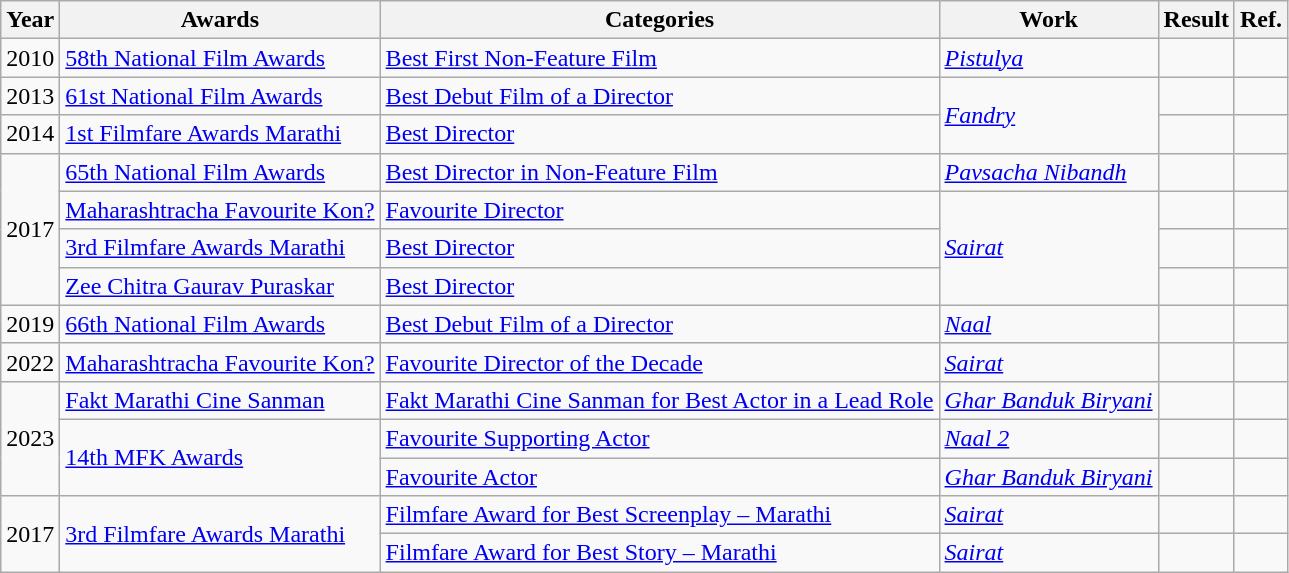<table class="wikitable">
<tr>
<th>Year</th>
<th>Awards</th>
<th>Categories</th>
<th>Work</th>
<th>Result</th>
<th>Ref.</th>
</tr>
<tr>
<td>2010</td>
<td><a href='#'>58th National Film Awards</a></td>
<td><a href='#'>Best First Non-Feature Film</a></td>
<td><em><a href='#'>Pistulya</a></em></td>
<td></td>
<td></td>
</tr>
<tr>
<td>2013</td>
<td><a href='#'>61st National Film Awards</a></td>
<td><a href='#'>Best Debut Film of a Director</a></td>
<td rowspan="2"><em><a href='#'>Fandry</a></em></td>
<td></td>
<td></td>
</tr>
<tr>
<td>2014</td>
<td><a href='#'>1st Filmfare Awards Marathi</a></td>
<td><a href='#'>Best Director</a></td>
<td></td>
<td></td>
</tr>
<tr>
<td rowspan="4">2017</td>
<td><a href='#'>65th National Film Awards</a></td>
<td><a href='#'>Best Director in Non-Feature Film</a></td>
<td><em><a href='#'>Pavsacha Nibandh</a></em></td>
<td></td>
<td></td>
</tr>
<tr>
<td><a href='#'>Maharashtracha Favourite Kon?</a></td>
<td><a href='#'>Favourite Director</a></td>
<td rowspan="3"><em><a href='#'>Sairat</a></em></td>
<td></td>
<td></td>
</tr>
<tr>
<td><a href='#'>3rd Filmfare Awards Marathi</a></td>
<td><a href='#'>Best Director</a></td>
<td></td>
<td></td>
</tr>
<tr>
<td><a href='#'>Zee Chitra Gaurav Puraskar</a></td>
<td><a href='#'>Best Director</a></td>
<td></td>
<td></td>
</tr>
<tr>
<td>2019</td>
<td><a href='#'>66th National Film Awards</a></td>
<td><a href='#'>Best Debut Film of a Director</a></td>
<td><em><a href='#'>Naal</a></em></td>
<td></td>
<td></td>
</tr>
<tr>
<td>2022</td>
<td><a href='#'>Maharashtracha Favourite Kon?</a></td>
<td><a href='#'>Favourite Director of the Decade</a></td>
<td><em><a href='#'>Sairat</a></em></td>
<td></td>
<td></td>
</tr>
<tr>
<td rowspan="3">2023</td>
<td><a href='#'>Fakt Marathi Cine Sanman</a></td>
<td><a href='#'>Fakt Marathi Cine Sanman for Best Actor in a Lead Role</a></td>
<td><em><a href='#'>Ghar Banduk Biryani</a></em></td>
<td></td>
<td></td>
</tr>
<tr>
<td Rowspan="2"><a href='#'>14th MFK Awards</a></td>
<td><a href='#'>Favourite Supporting Actor</a></td>
<td><em><a href='#'>Naal 2</a></em></td>
<td></td>
<td></td>
</tr>
<tr>
<td><a href='#'>Favourite Actor</a></td>
<td><em><a href='#'>Ghar Banduk Biryani</a></em></td>
<td></td>
<td></td>
</tr>
<tr>
<td Rowspan="2">2017</td>
<td Rowspan="2"><a href='#'>3rd Filmfare Awards Marathi</a></td>
<td><a href='#'>Filmfare Award for Best Screenplay – Marathi</a></td>
<td><em><a href='#'>Sairat</a></em></td>
<td></td>
<td></td>
</tr>
<tr>
<td><a href='#'>Filmfare Award for Best Story – Marathi</a></td>
<td><em><a href='#'>Sairat</a></em></td>
<td></td>
<td></td>
</tr>
</table>
